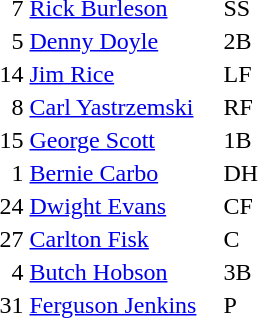<table>
<tr>
<td>  7</td>
<td><a href='#'>Rick Burleson</a></td>
<td>SS</td>
</tr>
<tr>
<td>  5</td>
<td><a href='#'>Denny Doyle</a></td>
<td>2B</td>
</tr>
<tr>
<td>14</td>
<td><a href='#'>Jim Rice</a></td>
<td>LF</td>
</tr>
<tr>
<td>  8</td>
<td><a href='#'>Carl Yastrzemski</a>    </td>
<td>RF</td>
</tr>
<tr>
<td>15</td>
<td><a href='#'>George Scott</a></td>
<td>1B</td>
</tr>
<tr>
<td>  1</td>
<td><a href='#'>Bernie Carbo</a></td>
<td>DH</td>
</tr>
<tr>
<td>24</td>
<td><a href='#'>Dwight Evans</a></td>
<td>CF</td>
</tr>
<tr>
<td>27</td>
<td><a href='#'>Carlton Fisk</a></td>
<td>C</td>
</tr>
<tr>
<td>  4</td>
<td><a href='#'>Butch Hobson</a></td>
<td>3B</td>
</tr>
<tr>
<td>31</td>
<td><a href='#'>Ferguson Jenkins</a></td>
<td>P</td>
</tr>
</table>
